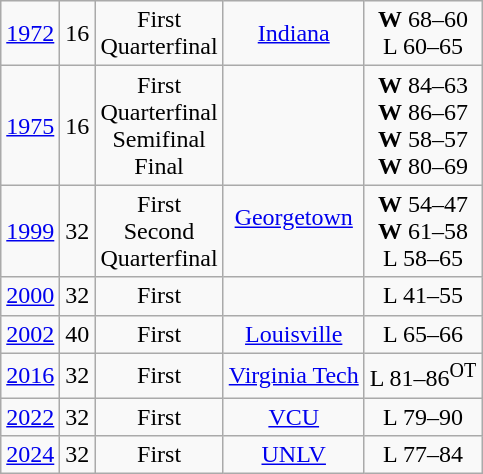<table class="wikitable">
<tr align="center">
<td><a href='#'>1972</a></td>
<td>16</td>
<td>First<br>Quarterfinal</td>
<td><a href='#'>Indiana</a><br></td>
<td><strong>W</strong> 68–60<br>L 60–65</td>
</tr>
<tr align="center">
<td><a href='#'>1975</a></td>
<td>16</td>
<td>First<br>Quarterfinal<br>Semifinal<br>Final</td>
<td><br><br><br></td>
<td><strong>W</strong> 84–63<br><strong>W</strong> 86–67<br><strong>W</strong> 58–57<br><strong>W</strong> 80–69</td>
</tr>
<tr align="center">
<td><a href='#'>1999</a></td>
<td>32</td>
<td>First<br>Second<br>Quarterfinal</td>
<td><a href='#'>Georgetown</a><br><br></td>
<td><strong>W</strong> 54–47<br><strong>W</strong> 61–58<br>L 58–65</td>
</tr>
<tr align="center">
<td><a href='#'>2000</a></td>
<td>32</td>
<td>First</td>
<td></td>
<td>L 41–55</td>
</tr>
<tr align="center">
<td><a href='#'>2002</a></td>
<td>40</td>
<td>First</td>
<td><a href='#'>Louisville</a></td>
<td>L 65–66</td>
</tr>
<tr align="center">
<td><a href='#'>2016</a></td>
<td>32</td>
<td>First</td>
<td><a href='#'>Virginia Tech</a></td>
<td>L 81–86<sup>OT</sup></td>
</tr>
<tr align="center">
<td><a href='#'>2022</a></td>
<td>32</td>
<td>First</td>
<td><a href='#'>VCU</a></td>
<td>L 79–90</td>
</tr>
<tr align="center">
<td><a href='#'>2024</a></td>
<td>32</td>
<td>First</td>
<td><a href='#'>UNLV</a></td>
<td>L 77–84</td>
</tr>
</table>
